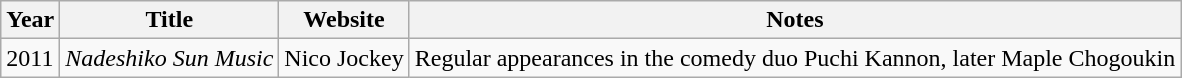<table class="wikitable">
<tr>
<th>Year</th>
<th>Title</th>
<th>Website</th>
<th>Notes</th>
</tr>
<tr>
<td>2011</td>
<td><em>Nadeshiko Sun Music</em></td>
<td>Nico Jockey</td>
<td>Regular appearances in the comedy duo Puchi Kannon, later Maple Chogoukin</td>
</tr>
</table>
